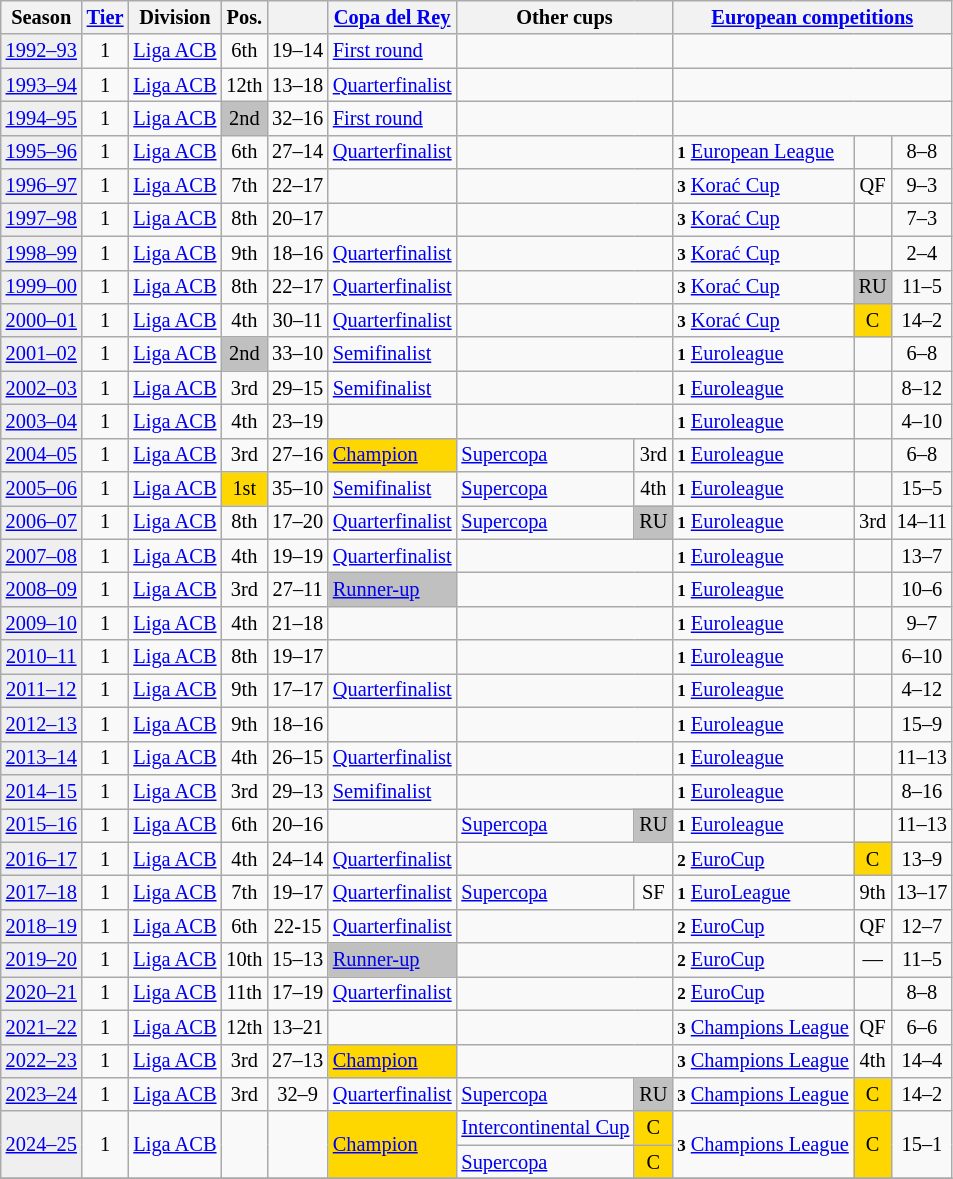<table class=wikitable style=font-size:85%;text-align:center>
<tr>
<th>Season</th>
<th><a href='#'>Tier</a></th>
<th>Division</th>
<th>Pos.</th>
<th></th>
<th><a href='#'>Copa del Rey</a></th>
<th colspan=2>Other cups</th>
<th colspan=3><a href='#'>European competitions</a></th>
</tr>
<tr>
<td bgcolor=#efefef><a href='#'>1992–93</a></td>
<td>1</td>
<td align=left><a href='#'>Liga ACB</a></td>
<td>6th</td>
<td>19–14</td>
<td align=left><a href='#'>First round</a></td>
<td colspan=2></td>
<td colspan=3></td>
</tr>
<tr>
<td bgcolor=#efefef><a href='#'>1993–94</a></td>
<td>1</td>
<td align=left><a href='#'>Liga ACB</a></td>
<td>12th</td>
<td>13–18</td>
<td align=left><a href='#'>Quarterfinalist</a></td>
<td colspan=2></td>
<td colspan=3></td>
</tr>
<tr>
<td bgcolor=#efefef><a href='#'>1994–95</a></td>
<td>1</td>
<td align=left><a href='#'>Liga ACB</a></td>
<td bgcolor=silver>2nd</td>
<td>32–16</td>
<td align=left><a href='#'>First round</a></td>
<td colspan=2></td>
<td colspan=3></td>
</tr>
<tr>
<td bgcolor=#efefef><a href='#'>1995–96</a></td>
<td>1</td>
<td align=left><a href='#'>Liga ACB</a></td>
<td>6th</td>
<td>27–14</td>
<td align=left><a href='#'>Quarterfinalist</a></td>
<td colspan=2></td>
<td align=left><small><strong>1</strong></small> <a href='#'>European League</a></td>
<td></td>
<td>8–8</td>
</tr>
<tr>
<td bgcolor=#efefef><a href='#'>1996–97</a></td>
<td>1</td>
<td align=left><a href='#'>Liga ACB</a></td>
<td>7th</td>
<td>22–17</td>
<td></td>
<td colspan=2></td>
<td align=left><small><strong>3</strong></small> <a href='#'>Korać Cup</a></td>
<td>QF</td>
<td>9–3</td>
</tr>
<tr>
<td bgcolor=#efefef><a href='#'>1997–98</a></td>
<td>1</td>
<td align=left><a href='#'>Liga ACB</a></td>
<td>8th</td>
<td>20–17</td>
<td></td>
<td colspan=2></td>
<td align=left><small><strong>3</strong></small> <a href='#'>Korać Cup</a></td>
<td></td>
<td>7–3</td>
</tr>
<tr>
<td bgcolor=#efefef><a href='#'>1998–99</a></td>
<td>1</td>
<td align=left><a href='#'>Liga ACB</a></td>
<td>9th</td>
<td>18–16</td>
<td align=left><a href='#'>Quarterfinalist</a></td>
<td colspan=2></td>
<td align=left><small><strong>3</strong></small> <a href='#'>Korać Cup</a></td>
<td></td>
<td>2–4</td>
</tr>
<tr>
<td bgcolor=#efefef><a href='#'>1999–00</a></td>
<td>1</td>
<td align=left><a href='#'>Liga ACB</a></td>
<td>8th</td>
<td>22–17</td>
<td align=left><a href='#'>Quarterfinalist</a></td>
<td colspan=2></td>
<td align=left><small><strong>3</strong></small> <a href='#'>Korać Cup</a></td>
<td bgcolor=silver>RU</td>
<td>11–5</td>
</tr>
<tr>
<td bgcolor=#efefef><a href='#'>2000–01</a></td>
<td>1</td>
<td align=left><a href='#'>Liga ACB</a></td>
<td>4th</td>
<td>30–11</td>
<td align=left><a href='#'>Quarterfinalist</a></td>
<td colspan=2></td>
<td align=left><small><strong>3</strong></small> <a href='#'>Korać Cup</a></td>
<td bgcolor=gold>C</td>
<td>14–2</td>
</tr>
<tr>
<td bgcolor=#efefef><a href='#'>2001–02</a></td>
<td>1</td>
<td align=left><a href='#'>Liga ACB</a></td>
<td bgcolor=silver>2nd</td>
<td>33–10</td>
<td align=left><a href='#'>Semifinalist</a></td>
<td colspan=2></td>
<td align=left><small><strong>1</strong></small> <a href='#'>Euroleague</a></td>
<td></td>
<td>6–8</td>
</tr>
<tr>
<td bgcolor=#efefef><a href='#'>2002–03</a></td>
<td>1</td>
<td align=left><a href='#'>Liga ACB</a></td>
<td>3rd</td>
<td>29–15</td>
<td align=left><a href='#'>Semifinalist</a></td>
<td colspan=2></td>
<td align=left><small><strong>1</strong></small> <a href='#'>Euroleague</a></td>
<td></td>
<td>8–12</td>
</tr>
<tr>
<td bgcolor=#efefef><a href='#'>2003–04</a></td>
<td>1</td>
<td align=left><a href='#'>Liga ACB</a></td>
<td>4th</td>
<td>23–19</td>
<td></td>
<td colspan=2></td>
<td align=left><small><strong>1</strong></small> <a href='#'>Euroleague</a></td>
<td></td>
<td>4–10</td>
</tr>
<tr>
<td bgcolor=#efefef><a href='#'>2004–05</a></td>
<td>1</td>
<td align=left><a href='#'>Liga ACB</a></td>
<td>3rd</td>
<td>27–16</td>
<td align=left bgcolor=gold><a href='#'>Champion</a></td>
<td align=left><a href='#'>Supercopa</a></td>
<td>3rd</td>
<td align=left><small><strong>1</strong></small> <a href='#'>Euroleague</a></td>
<td></td>
<td>6–8</td>
</tr>
<tr>
<td bgcolor=#efefef><a href='#'>2005–06</a></td>
<td>1</td>
<td align=left><a href='#'>Liga ACB</a></td>
<td bgcolor=gold>1st</td>
<td>35–10</td>
<td align=left><a href='#'>Semifinalist</a></td>
<td align=left><a href='#'>Supercopa</a></td>
<td>4th</td>
<td align=left><small><strong>1</strong></small> <a href='#'>Euroleague</a></td>
<td></td>
<td>15–5</td>
</tr>
<tr>
<td bgcolor=#efefef><a href='#'>2006–07</a></td>
<td>1</td>
<td align=left><a href='#'>Liga ACB</a></td>
<td>8th</td>
<td>17–20</td>
<td align=left><a href='#'>Quarterfinalist</a></td>
<td align=left><a href='#'>Supercopa</a></td>
<td bgcolor=silver>RU</td>
<td align=left><small><strong>1</strong></small> <a href='#'>Euroleague</a></td>
<td>3rd</td>
<td>14–11</td>
</tr>
<tr>
<td bgcolor=#efefef><a href='#'>2007–08</a></td>
<td>1</td>
<td align=left><a href='#'>Liga ACB</a></td>
<td>4th</td>
<td>19–19</td>
<td align=left><a href='#'>Quarterfinalist</a></td>
<td colspan=2></td>
<td align=left><small><strong>1</strong></small> <a href='#'>Euroleague</a></td>
<td></td>
<td>13–7</td>
</tr>
<tr>
<td bgcolor=#efefef><a href='#'>2008–09</a></td>
<td>1</td>
<td align=left><a href='#'>Liga ACB</a></td>
<td>3rd</td>
<td>27–11</td>
<td align=left bgcolor=silver><a href='#'>Runner-up</a></td>
<td colspan=2></td>
<td align=left><small><strong>1</strong></small> <a href='#'>Euroleague</a></td>
<td></td>
<td>10–6</td>
</tr>
<tr>
<td bgcolor=#efefef><a href='#'>2009–10</a></td>
<td>1</td>
<td align=left><a href='#'>Liga ACB</a></td>
<td>4th</td>
<td>21–18</td>
<td></td>
<td colspan=2></td>
<td align=left><small><strong>1</strong></small> <a href='#'>Euroleague</a></td>
<td></td>
<td>9–7</td>
</tr>
<tr>
<td bgcolor=#efefef><a href='#'>2010–11</a></td>
<td>1</td>
<td align=left><a href='#'>Liga ACB</a></td>
<td>8th</td>
<td>19–17</td>
<td></td>
<td colspan=2></td>
<td align=left><small><strong>1</strong></small> <a href='#'>Euroleague</a></td>
<td></td>
<td>6–10</td>
</tr>
<tr>
<td bgcolor=#efefef><a href='#'>2011–12</a></td>
<td>1</td>
<td align=left><a href='#'>Liga ACB</a></td>
<td>9th</td>
<td>17–17</td>
<td><a href='#'>Quarterfinalist</a></td>
<td colspan=2></td>
<td align=left><small><strong>1</strong></small> <a href='#'>Euroleague</a></td>
<td></td>
<td>4–12</td>
</tr>
<tr>
<td bgcolor=#efefef><a href='#'>2012–13</a></td>
<td>1</td>
<td align=left><a href='#'>Liga ACB</a></td>
<td>9th</td>
<td>18–16</td>
<td></td>
<td colspan=2></td>
<td align=left><small><strong>1</strong></small> <a href='#'>Euroleague</a></td>
<td></td>
<td>15–9</td>
</tr>
<tr>
<td bgcolor=#efefef><a href='#'>2013–14</a></td>
<td>1</td>
<td align=left><a href='#'>Liga ACB</a></td>
<td>4th</td>
<td>26–15</td>
<td align=left><a href='#'>Quarterfinalist</a></td>
<td colspan=2></td>
<td align=left><small><strong>1</strong></small> <a href='#'>Euroleague</a></td>
<td></td>
<td>11–13</td>
</tr>
<tr>
<td bgcolor=#efefef><a href='#'>2014–15</a></td>
<td>1</td>
<td align=left><a href='#'>Liga ACB</a></td>
<td>3rd</td>
<td>29–13</td>
<td align=left><a href='#'>Semifinalist</a></td>
<td colspan=2></td>
<td align=left><small><strong>1</strong></small> <a href='#'>Euroleague</a></td>
<td></td>
<td>8–16</td>
</tr>
<tr>
<td bgcolor=#efefef><a href='#'>2015–16</a></td>
<td>1</td>
<td align=left><a href='#'>Liga ACB</a></td>
<td>6th</td>
<td>20–16</td>
<td></td>
<td align=left><a href='#'>Supercopa</a></td>
<td bgcolor=silver>RU</td>
<td align=left><small><strong>1</strong></small> <a href='#'>Euroleague</a></td>
<td></td>
<td>11–13</td>
</tr>
<tr>
<td bgcolor=#efefef><a href='#'>2016–17</a></td>
<td>1</td>
<td align=left><a href='#'>Liga ACB</a></td>
<td>4th</td>
<td>24–14</td>
<td align=left><a href='#'>Quarterfinalist</a></td>
<td colspan=2></td>
<td align=left><small><strong>2</strong></small> <a href='#'>EuroCup</a></td>
<td bgcolor=gold>C</td>
<td>13–9</td>
</tr>
<tr>
<td bgcolor=#efefef><a href='#'>2017–18</a></td>
<td>1</td>
<td align=left><a href='#'>Liga ACB</a></td>
<td>7th</td>
<td>19–17</td>
<td align=left><a href='#'>Quarterfinalist</a></td>
<td align=left><a href='#'>Supercopa</a></td>
<td>SF</td>
<td align=left><small><strong>1</strong></small> <a href='#'>EuroLeague</a></td>
<td>9th</td>
<td>13–17</td>
</tr>
<tr>
<td bgcolor=#efefef><a href='#'>2018–19</a></td>
<td>1</td>
<td align=left><a href='#'>Liga ACB</a></td>
<td>6th</td>
<td>22-15</td>
<td align=left><a href='#'>Quarterfinalist</a></td>
<td colspan=2></td>
<td align=left><small><strong>2</strong></small> <a href='#'>EuroCup</a></td>
<td>QF</td>
<td>12–7</td>
</tr>
<tr>
<td bgcolor=#efefef><a href='#'>2019–20</a></td>
<td>1</td>
<td align=left><a href='#'>Liga ACB</a></td>
<td>10th</td>
<td>15–13</td>
<td align=left bgcolor=silver><a href='#'>Runner-up</a></td>
<td colspan=2></td>
<td align=left><small><strong>2</strong></small> <a href='#'>EuroCup</a></td>
<td>—</td>
<td>11–5</td>
</tr>
<tr>
<td bgcolor=#efefef><a href='#'>2020–21</a></td>
<td>1</td>
<td align=left><a href='#'>Liga ACB</a></td>
<td>11th</td>
<td>17–19</td>
<td align=left><a href='#'>Quarterfinalist</a></td>
<td colspan=2></td>
<td align=left><small><strong>2</strong></small> <a href='#'>EuroCup</a></td>
<td></td>
<td>8–8</td>
</tr>
<tr>
<td bgcolor=#efefef><a href='#'>2021–22</a></td>
<td>1</td>
<td align=left><a href='#'>Liga ACB</a></td>
<td>12th</td>
<td>13–21</td>
<td></td>
<td colspan=2></td>
<td align=left><small><strong>3</strong></small> <a href='#'>Champions League</a></td>
<td>QF</td>
<td>6–6</td>
</tr>
<tr>
<td bgcolor=#efefef><a href='#'>2022–23</a></td>
<td>1</td>
<td align=left><a href='#'>Liga ACB</a></td>
<td>3rd</td>
<td>27–13</td>
<td align=left bgcolor=gold><a href='#'>Champion</a></td>
<td colspan=2></td>
<td align=left><small><strong>3</strong></small> <a href='#'>Champions League</a></td>
<td>4th</td>
<td>14–4</td>
</tr>
<tr>
<td bgcolor=#efefef><a href='#'>2023–24</a></td>
<td>1</td>
<td align=left><a href='#'>Liga ACB</a></td>
<td>3rd</td>
<td>32–9</td>
<td><a href='#'>Quarterfinalist</a></td>
<td align=left><a href='#'>Supercopa</a></td>
<td bgcolor=silver>RU</td>
<td align=left><small><strong>3</strong></small> <a href='#'>Champions League</a></td>
<td bgcolor=gold>C</td>
<td>14–2</td>
</tr>
<tr>
<td rowspan=2 bgcolor=#efefef><a href='#'>2024–25</a></td>
<td rowspan=2>1</td>
<td rowspan=2 align=left><a href='#'>Liga ACB</a></td>
<td rowspan=2></td>
<td rowspan=2></td>
<td rowspan=2 align=left bgcolor=gold><a href='#'>Champion</a></td>
<td align=left><a href='#'>Intercontinental Cup</a></td>
<td bgcolor=gold>C</td>
<td rowspan=2 align=left><small><strong>3</strong></small> <a href='#'>Champions League</a></td>
<td rowspan=2 bgcolor=gold>C</td>
<td rowspan=2>15–1</td>
</tr>
<tr>
<td align=left><a href='#'>Supercopa</a></td>
<td bgcolor=gold>C</td>
</tr>
<tr>
</tr>
</table>
